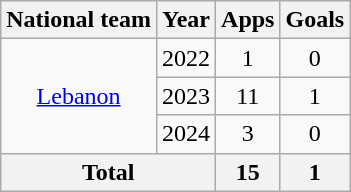<table class="wikitable" style="text-align:center">
<tr>
<th>National team</th>
<th>Year</th>
<th>Apps</th>
<th>Goals</th>
</tr>
<tr>
<td rowspan="3"><a href='#'>Lebanon</a></td>
<td>2022</td>
<td>1</td>
<td>0</td>
</tr>
<tr>
<td>2023</td>
<td>11</td>
<td>1</td>
</tr>
<tr>
<td>2024</td>
<td>3</td>
<td>0</td>
</tr>
<tr>
<th colspan="2">Total</th>
<th>15</th>
<th>1</th>
</tr>
</table>
